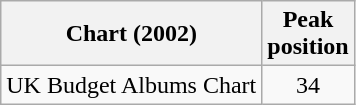<table class="wikitable sortable">
<tr>
<th>Chart (2002)</th>
<th>Peak<br>position</th>
</tr>
<tr>
<td align="left">UK Budget Albums Chart</td>
<td style="text-align:center;">34</td>
</tr>
</table>
